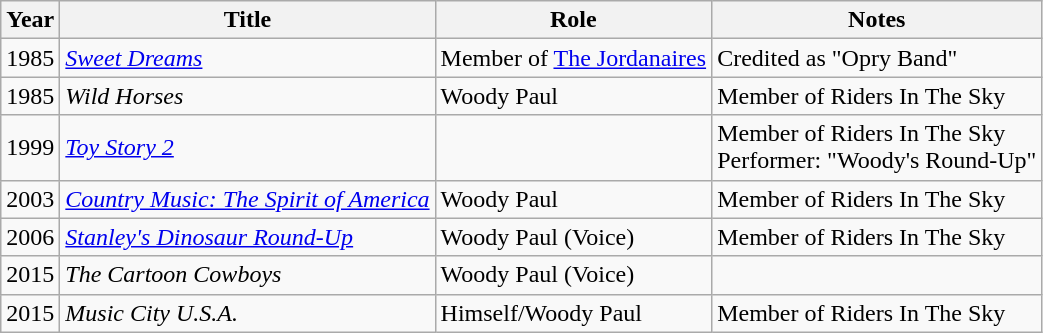<table class="wikitable">
<tr>
<th>Year</th>
<th>Title</th>
<th>Role</th>
<th>Notes</th>
</tr>
<tr>
<td>1985</td>
<td><em><a href='#'>Sweet Dreams</a></em></td>
<td>Member of <a href='#'>The Jordanaires</a></td>
<td>Credited as "Opry Band"</td>
</tr>
<tr>
<td>1985</td>
<td><em>Wild Horses</em></td>
<td>Woody Paul</td>
<td>Member of Riders In The Sky</td>
</tr>
<tr>
<td>1999</td>
<td><em><a href='#'>Toy Story 2</a></em></td>
<td></td>
<td>Member of Riders In The Sky<br>Performer: "Woody's Round-Up"</td>
</tr>
<tr>
<td>2003</td>
<td><em><a href='#'>Country Music: The Spirit of America</a></em></td>
<td>Woody Paul</td>
<td>Member of Riders In The Sky</td>
</tr>
<tr>
<td>2006</td>
<td><em><a href='#'>Stanley's Dinosaur Round-Up</a></em></td>
<td>Woody Paul (Voice)</td>
<td>Member of Riders In The Sky</td>
</tr>
<tr>
<td>2015</td>
<td><em>The Cartoon Cowboys</em></td>
<td>Woody Paul (Voice)</td>
<td></td>
</tr>
<tr>
<td>2015</td>
<td><em>Music City U.S.A.</em></td>
<td>Himself/Woody Paul</td>
<td>Member of Riders In The Sky</td>
</tr>
</table>
